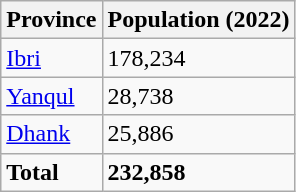<table class="wikitable">
<tr>
<th>Province</th>
<th>Population (2022)</th>
</tr>
<tr>
<td><a href='#'>Ibri</a></td>
<td>178,234</td>
</tr>
<tr>
<td><a href='#'>Yanqul</a></td>
<td>28,738</td>
</tr>
<tr>
<td><a href='#'>Dhank</a></td>
<td>25,886</td>
</tr>
<tr>
<td><strong>Total</strong></td>
<td><strong>232,858</strong></td>
</tr>
</table>
